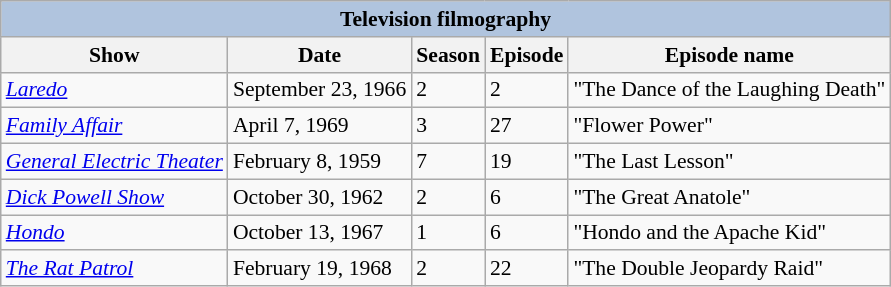<table class="wikitable" style="font-size: 90%;">
<tr>
<th colspan="5" style="background: LightSteelBlue;">Television filmography</th>
</tr>
<tr>
<th>Show</th>
<th>Date</th>
<th>Season</th>
<th>Episode</th>
<th>Episode name</th>
</tr>
<tr>
<td><em><a href='#'>Laredo</a></em></td>
<td>September 23, 1966</td>
<td>2</td>
<td>2</td>
<td>"The Dance of the Laughing Death"</td>
</tr>
<tr>
<td><em><a href='#'>Family Affair</a></em></td>
<td>April 7, 1969</td>
<td>3</td>
<td>27</td>
<td>"Flower Power"</td>
</tr>
<tr>
<td><em><a href='#'>General Electric Theater</a></em></td>
<td>February 8, 1959</td>
<td>7</td>
<td>19</td>
<td>"The Last Lesson"</td>
</tr>
<tr>
<td><em><a href='#'>Dick Powell Show</a></em></td>
<td>October 30, 1962</td>
<td>2</td>
<td>6</td>
<td>"The Great Anatole"</td>
</tr>
<tr>
<td><em><a href='#'>Hondo</a></em></td>
<td>October 13, 1967</td>
<td>1</td>
<td>6</td>
<td>"Hondo and the Apache Kid"</td>
</tr>
<tr>
<td><em><a href='#'>The Rat Patrol</a></em></td>
<td>February 19, 1968</td>
<td>2</td>
<td>22</td>
<td>"The Double Jeopardy Raid"</td>
</tr>
</table>
